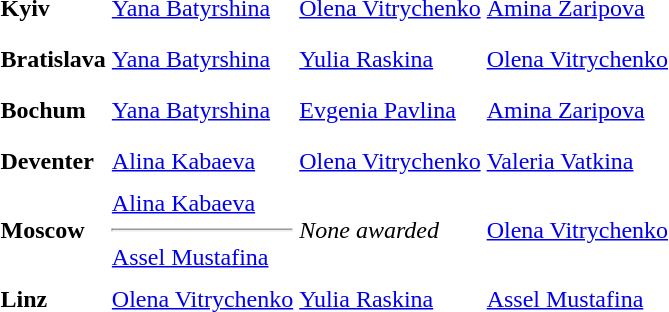<table>
<tr>
<th scope=row style="text-align:left">Kyiv</th>
<td style="height:30px;"> <a href='#'>Yana Batyrshina</a></td>
<td style="height:30px;"> <a href='#'>Olena Vitrychenko</a></td>
<td style="height:30px;"> <a href='#'>Amina Zaripova</a></td>
</tr>
<tr>
<th scope=row style="text-align:left">Bratislava</th>
<td style="height:30px;"> <a href='#'>Yana Batyrshina</a></td>
<td style="height:30px;"> <a href='#'>Yulia Raskina</a></td>
<td style="height:30px;"> <a href='#'>Olena Vitrychenko</a></td>
</tr>
<tr>
<th scope=row style="text-align:left">Bochum</th>
<td style="height:30px;"> <a href='#'>Yana Batyrshina</a></td>
<td style="height:30px;"> <a href='#'>Evgenia Pavlina</a></td>
<td style="height:30px;"> <a href='#'>Amina Zaripova</a></td>
</tr>
<tr>
<th scope=row style="text-align:left">Deventer</th>
<td style="height:30px;"> <a href='#'>Alina Kabaeva</a></td>
<td style="height:30px;"> <a href='#'>Olena Vitrychenko</a></td>
<td style="height:30px;"> <a href='#'>Valeria Vatkina</a></td>
</tr>
<tr>
<th scope=row style="text-align:left">Moscow</th>
<td style="height:30px;"> <a href='#'>Alina Kabaeva</a><hr> <a href='#'>Assel Mustafina</a></td>
<td style="height:30px;"><em>None awarded</em></td>
<td style="height:30px;"> <a href='#'>Olena Vitrychenko</a></td>
</tr>
<tr>
<th scope=row style="text-align:left">Linz</th>
<td style="height:30px;"> <a href='#'>Olena Vitrychenko</a></td>
<td style="height:30px;"> <a href='#'>Yulia Raskina</a></td>
<td style="height:30px;"> <a href='#'>Assel Mustafina</a></td>
</tr>
<tr>
</tr>
</table>
